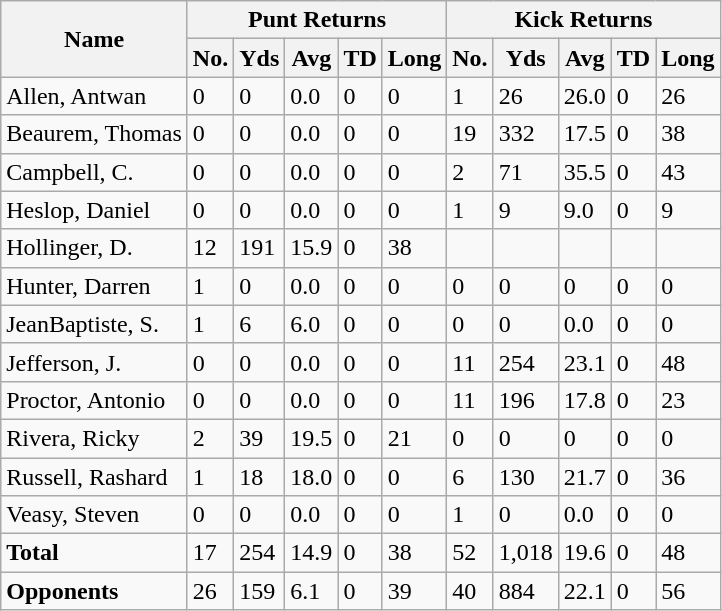<table class="wikitable" style="white-space:nowrap;">
<tr>
<th rowspan="2">Name</th>
<th colspan="5">Punt Returns</th>
<th colspan="5">Kick Returns</th>
</tr>
<tr>
<th>No.</th>
<th>Yds</th>
<th>Avg</th>
<th>TD</th>
<th>Long</th>
<th>No.</th>
<th>Yds</th>
<th>Avg</th>
<th>TD</th>
<th>Long</th>
</tr>
<tr>
<td>Allen, Antwan</td>
<td>0</td>
<td>0</td>
<td>0.0</td>
<td>0</td>
<td>0</td>
<td>1</td>
<td>26</td>
<td>26.0</td>
<td>0</td>
<td>26</td>
</tr>
<tr>
<td>Beaurem, Thomas</td>
<td>0</td>
<td>0</td>
<td>0.0</td>
<td>0</td>
<td>0</td>
<td>19</td>
<td>332</td>
<td>17.5</td>
<td>0</td>
<td>38</td>
</tr>
<tr>
<td>Campbell, C.</td>
<td>0</td>
<td>0</td>
<td>0.0</td>
<td>0</td>
<td>0</td>
<td>2</td>
<td>71</td>
<td>35.5</td>
<td>0</td>
<td>43</td>
</tr>
<tr>
<td>Heslop, Daniel</td>
<td>0</td>
<td>0</td>
<td>0.0</td>
<td>0</td>
<td>0</td>
<td>1</td>
<td>9</td>
<td>9.0</td>
<td>0</td>
<td>9</td>
</tr>
<tr>
<td>Hollinger, D.</td>
<td>12</td>
<td>191</td>
<td>15.9</td>
<td>0</td>
<td>38</td>
<td></td>
<td></td>
<td></td>
<td></td>
<td></td>
</tr>
<tr>
<td>Hunter, Darren</td>
<td>1</td>
<td>0</td>
<td>0.0</td>
<td>0</td>
<td>0</td>
<td>0</td>
<td>0</td>
<td>0</td>
<td>0</td>
<td>0</td>
</tr>
<tr>
<td>JeanBaptiste, S.</td>
<td>1</td>
<td>6</td>
<td>6.0</td>
<td>0</td>
<td>0</td>
<td>0</td>
<td>0</td>
<td>0.0</td>
<td>0</td>
<td>0</td>
</tr>
<tr>
<td>Jefferson, J.</td>
<td>0</td>
<td>0</td>
<td>0.0</td>
<td>0</td>
<td>0</td>
<td>11</td>
<td>254</td>
<td>23.1</td>
<td>0</td>
<td>48</td>
</tr>
<tr>
<td>Proctor, Antonio</td>
<td>0</td>
<td>0</td>
<td>0.0</td>
<td>0</td>
<td>0</td>
<td>11</td>
<td>196</td>
<td>17.8</td>
<td>0</td>
<td>23</td>
</tr>
<tr>
<td>Rivera, Ricky</td>
<td>2</td>
<td>39</td>
<td>19.5</td>
<td>0</td>
<td>21</td>
<td>0</td>
<td>0</td>
<td>0</td>
<td>0</td>
<td>0</td>
</tr>
<tr>
<td>Russell, Rashard</td>
<td>1</td>
<td>18</td>
<td>18.0</td>
<td>0</td>
<td>0</td>
<td>6</td>
<td>130</td>
<td>21.7</td>
<td>0</td>
<td>36</td>
</tr>
<tr>
<td>Veasy, Steven</td>
<td>0</td>
<td>0</td>
<td>0.0</td>
<td>0</td>
<td>0</td>
<td>1</td>
<td>0</td>
<td>0.0</td>
<td>0</td>
<td>0</td>
</tr>
<tr>
<td><strong>Total</strong></td>
<td>17</td>
<td>254</td>
<td>14.9</td>
<td>0</td>
<td>38</td>
<td>52</td>
<td>1,018</td>
<td>19.6</td>
<td>0</td>
<td>48</td>
</tr>
<tr>
<td><strong>Opponents</strong></td>
<td>26</td>
<td>159</td>
<td>6.1</td>
<td>0</td>
<td>39</td>
<td>40</td>
<td>884</td>
<td>22.1</td>
<td>0</td>
<td>56</td>
</tr>
</table>
